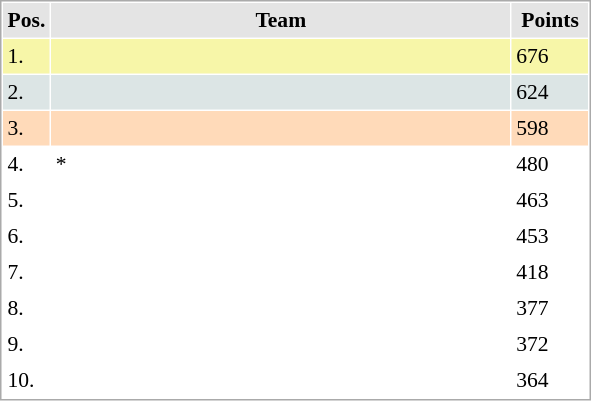<table cellspacing="1" cellpadding="3" style="border:1px solid #aaa; font-size:90%;">
<tr style="background:#e4e4e4;">
<th style="width:10px;">Pos.</th>
<th style="width:300px;">Team</th>
<th style="width:45px;">Points</th>
</tr>
<tr style="background:#f7f6a8;">
<td>1.</td>
<td align="left"><strong></strong></td>
<td>676</td>
</tr>
<tr style="background:#dce5e5;">
<td>2.</td>
<td align="left"></td>
<td>624</td>
</tr>
<tr style="background:#ffdab9;">
<td>3.</td>
<td align="left"></td>
<td>598</td>
</tr>
<tr>
<td>4.</td>
<td align="left">*</td>
<td>480</td>
</tr>
<tr>
<td>5.</td>
<td align="left"></td>
<td>463</td>
</tr>
<tr>
<td>6.</td>
<td align="left"></td>
<td>453</td>
</tr>
<tr>
<td>7.</td>
<td align="left"></td>
<td>418</td>
</tr>
<tr>
<td>8.</td>
<td align="left"></td>
<td>377</td>
</tr>
<tr>
<td>9.</td>
<td align="left"></td>
<td>372</td>
</tr>
<tr>
<td>10.</td>
<td align="left"></td>
<td>364</td>
</tr>
</table>
